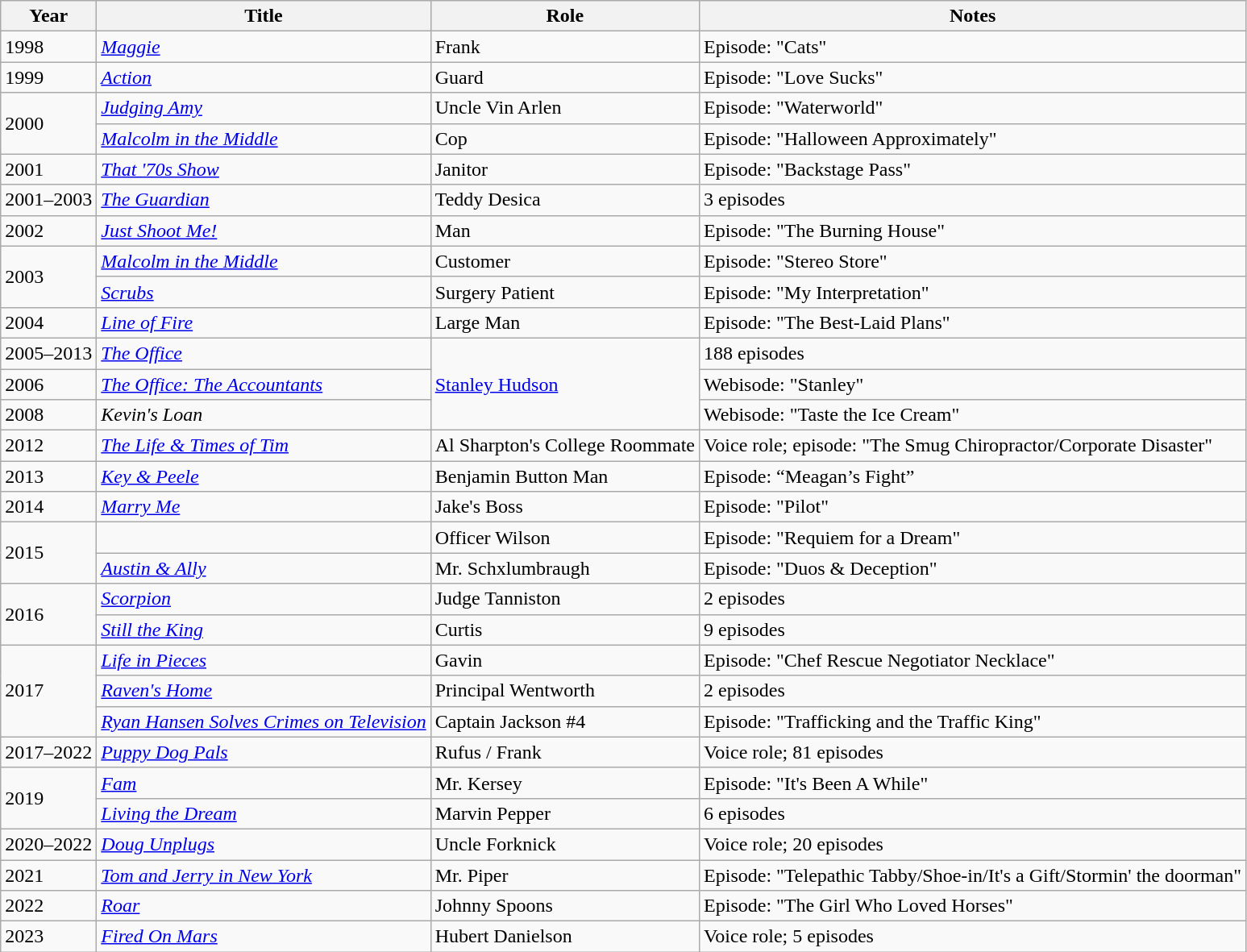<table class="wikitable sortable">
<tr>
<th>Year</th>
<th>Title</th>
<th>Role</th>
<th class="unsortable">Notes</th>
</tr>
<tr>
<td>1998</td>
<td><em><a href='#'>Maggie</a></em></td>
<td>Frank</td>
<td>Episode: "Cats"</td>
</tr>
<tr>
<td>1999</td>
<td><em><a href='#'>Action</a></em></td>
<td>Guard</td>
<td>Episode: "Love Sucks"</td>
</tr>
<tr>
<td rowspan="2">2000</td>
<td><em><a href='#'>Judging Amy</a></em></td>
<td>Uncle Vin Arlen</td>
<td>Episode: "Waterworld"</td>
</tr>
<tr>
<td><em><a href='#'>Malcolm in the Middle</a></em></td>
<td>Cop</td>
<td>Episode: "Halloween Approximately"</td>
</tr>
<tr>
<td>2001</td>
<td><em><a href='#'>That '70s Show</a></em></td>
<td>Janitor</td>
<td>Episode: "Backstage Pass"</td>
</tr>
<tr>
<td>2001–2003</td>
<td><em><a href='#'>The Guardian</a></em></td>
<td>Teddy Desica</td>
<td>3 episodes</td>
</tr>
<tr>
<td>2002</td>
<td><em><a href='#'>Just Shoot Me!</a></em></td>
<td>Man</td>
<td>Episode: "The Burning House"</td>
</tr>
<tr>
<td rowspan="2">2003</td>
<td><em><a href='#'>Malcolm in the Middle</a></em></td>
<td>Customer</td>
<td>Episode: "Stereo Store"</td>
</tr>
<tr>
<td><em><a href='#'>Scrubs</a></em></td>
<td>Surgery Patient</td>
<td>Episode: "My Interpretation"</td>
</tr>
<tr>
<td>2004</td>
<td><em><a href='#'>Line of Fire</a></em></td>
<td>Large Man</td>
<td>Episode: "The Best-Laid Plans"</td>
</tr>
<tr>
<td>2005–2013</td>
<td><em><a href='#'>The Office</a></em></td>
<td rowspan="3"><a href='#'>Stanley Hudson</a></td>
<td>188 episodes</td>
</tr>
<tr>
<td>2006</td>
<td><em><a href='#'>The Office: The Accountants</a></em></td>
<td>Webisode: "Stanley"</td>
</tr>
<tr>
<td>2008</td>
<td><em>Kevin's Loan</em></td>
<td>Webisode: "Taste the Ice Cream"</td>
</tr>
<tr>
<td>2012</td>
<td><em><a href='#'>The Life & Times of Tim</a></em></td>
<td>Al Sharpton's College Roommate</td>
<td>Voice role; episode: "The Smug Chiropractor/Corporate Disaster"</td>
</tr>
<tr>
<td>2013</td>
<td><em><a href='#'>Key & Peele</a></em></td>
<td>Benjamin Button Man</td>
<td>Episode: “Meagan’s Fight”</td>
</tr>
<tr>
<td>2014</td>
<td><em><a href='#'>Marry Me</a></em></td>
<td>Jake's Boss</td>
<td>Episode: "Pilot"</td>
</tr>
<tr>
<td rowspan="2">2015</td>
<td><em></em></td>
<td>Officer Wilson</td>
<td>Episode: "Requiem for a Dream"</td>
</tr>
<tr>
<td><em><a href='#'>Austin & Ally</a></em></td>
<td>Mr. Schxlumbraugh</td>
<td>Episode: "Duos & Deception"</td>
</tr>
<tr>
<td rowspan="2">2016</td>
<td><em><a href='#'>Scorpion</a></em></td>
<td>Judge Tanniston</td>
<td>2 episodes</td>
</tr>
<tr>
<td><em><a href='#'>Still the King</a></em></td>
<td>Curtis</td>
<td>9 episodes</td>
</tr>
<tr>
<td rowspan="3">2017</td>
<td><em><a href='#'>Life in Pieces</a></em></td>
<td>Gavin</td>
<td>Episode: "Chef Rescue Negotiator Necklace"</td>
</tr>
<tr>
<td><em><a href='#'>Raven's Home</a></em></td>
<td>Principal Wentworth</td>
<td>2 episodes</td>
</tr>
<tr>
<td><em><a href='#'>Ryan Hansen Solves Crimes on Television</a></em></td>
<td>Captain Jackson #4</td>
<td>Episode: "Trafficking and the Traffic King"</td>
</tr>
<tr>
<td>2017–2022</td>
<td><em><a href='#'>Puppy Dog Pals</a></em></td>
<td>Rufus / Frank</td>
<td>Voice role; 81 episodes</td>
</tr>
<tr>
<td rowspan="2">2019</td>
<td><em><a href='#'>Fam</a></em></td>
<td>Mr. Kersey</td>
<td>Episode: "It's Been A While"</td>
</tr>
<tr>
<td><em><a href='#'>Living the Dream</a></em></td>
<td>Marvin Pepper</td>
<td>6 episodes</td>
</tr>
<tr>
<td>2020–2022</td>
<td><em><a href='#'>Doug Unplugs</a></em></td>
<td>Uncle Forknick</td>
<td>Voice role; 20 episodes</td>
</tr>
<tr>
<td>2021</td>
<td><em><a href='#'>Tom and Jerry in New York</a></em></td>
<td>Mr. Piper</td>
<td>Episode: "Telepathic Tabby/Shoe-in/It's a Gift/Stormin' the doorman"</td>
</tr>
<tr>
<td>2022</td>
<td><em><a href='#'>Roar</a></em></td>
<td>Johnny Spoons</td>
<td>Episode: "The Girl Who Loved Horses"</td>
</tr>
<tr>
<td>2023</td>
<td><a href='#'><em>Fired On Mars</em></a></td>
<td>Hubert Danielson</td>
<td>Voice role; 5 episodes</td>
</tr>
</table>
